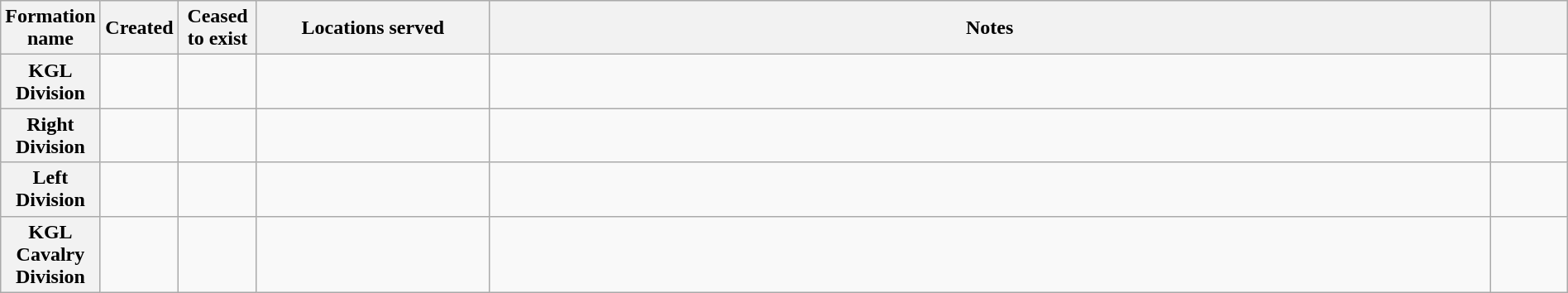<table class="wikitable sortable plainrowheaders" style="text-align: left; border-spacing| 2px; border: 1px solid darkgray; width: 100%;">
<tr>
<th width="5%" scope="col">Formation name</th>
<th width=5% scope="col">Created</th>
<th width=5% scope="col">Ceased to exist</th>
<th class=unsortable width=15% scope="col">Locations served</th>
<th class=unsortable width=65% scope="col">Notes</th>
<th class=unsortable width=5% scope="col"></th>
</tr>
<tr>
<th scope="row" style="text-align:center;">KGL Division</th>
<td align="center"></td>
<td align="center"></td>
<td align="center"></td>
<td align="center"></td>
<td align="center"></td>
</tr>
<tr>
<th scope="row" style="text-align:center;">Right Division</th>
<td align="center"></td>
<td align="center"></td>
<td align="center"></td>
<td align="center"></td>
<td align="center"></td>
</tr>
<tr>
<th scope="row" style="text-align:center;">Left Division</th>
<td align="center"></td>
<td align="center"></td>
<td align="center"></td>
<td align="center"></td>
<td align="center"></td>
</tr>
<tr>
<th scope="row" style="text-align:center;">KGL Cavalry Division</th>
<td align="center"></td>
<td align="center"></td>
<td align="center"></td>
<td align="center"></td>
<td align="center"></td>
</tr>
</table>
